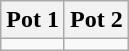<table class="wikitable">
<tr>
<th>Pot 1</th>
<th>Pot 2</th>
</tr>
<tr>
<td></td>
<td></td>
</tr>
</table>
